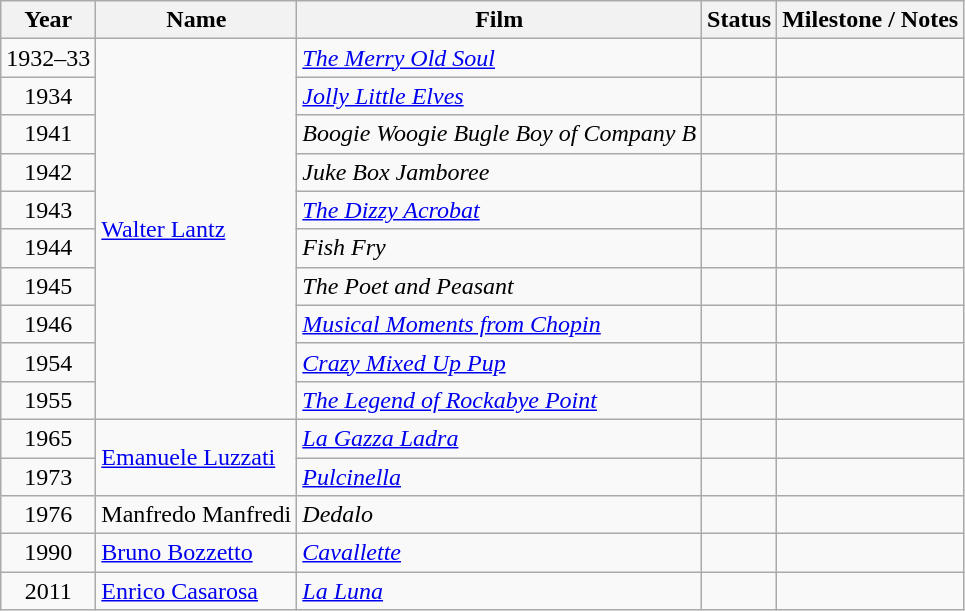<table class="sortable wikitable">
<tr>
<th>Year</th>
<th>Name</th>
<th>Film</th>
<th>Status</th>
<th>Milestone / Notes</th>
</tr>
<tr>
<td align=center>1932–33</td>
<td rowspan=10><a href='#'>Walter Lantz</a></td>
<td><em><a href='#'>The Merry Old Soul</a></em></td>
<td></td>
<td></td>
</tr>
<tr>
<td align=center>1934</td>
<td><em><a href='#'>Jolly Little Elves</a></em></td>
<td></td>
<td></td>
</tr>
<tr>
<td align=center>1941</td>
<td><em>Boogie Woogie Bugle Boy of Company B</em></td>
<td></td>
<td></td>
</tr>
<tr>
<td align=center>1942</td>
<td><em>Juke Box Jamboree</em></td>
<td></td>
<td></td>
</tr>
<tr>
<td align=center>1943</td>
<td><em><a href='#'>The Dizzy Acrobat</a></em></td>
<td></td>
<td></td>
</tr>
<tr>
<td align=center>1944</td>
<td><em>Fish Fry</em></td>
<td></td>
<td></td>
</tr>
<tr>
<td align=center>1945</td>
<td><em>The Poet and Peasant</em></td>
<td></td>
<td></td>
</tr>
<tr>
<td align=center>1946</td>
<td><em><a href='#'>Musical Moments from Chopin</a></em></td>
<td></td>
<td></td>
</tr>
<tr>
<td align=center>1954</td>
<td><em><a href='#'>Crazy Mixed Up Pup</a></em></td>
<td></td>
<td></td>
</tr>
<tr>
<td align=center>1955</td>
<td><em><a href='#'>The Legend of Rockabye Point</a></em></td>
<td></td>
<td></td>
</tr>
<tr>
<td align=center>1965</td>
<td rowspan=2><a href='#'>Emanuele Luzzati</a></td>
<td><em><a href='#'>La Gazza Ladra</a></em></td>
<td></td>
<td></td>
</tr>
<tr>
<td align=center>1973</td>
<td><em><a href='#'>Pulcinella</a></em></td>
<td></td>
<td></td>
</tr>
<tr>
<td align=center>1976</td>
<td>Manfredo Manfredi</td>
<td><em>Dedalo</em></td>
<td></td>
<td></td>
</tr>
<tr>
<td align="center">1990</td>
<td><a href='#'>Bruno Bozzetto</a></td>
<td><em><a href='#'>Cavallette</a></em></td>
<td></td>
<td></td>
</tr>
<tr>
<td align=center>2011</td>
<td><a href='#'>Enrico Casarosa</a></td>
<td><em><a href='#'>La Luna</a></em></td>
<td></td>
<td></td>
</tr>
</table>
